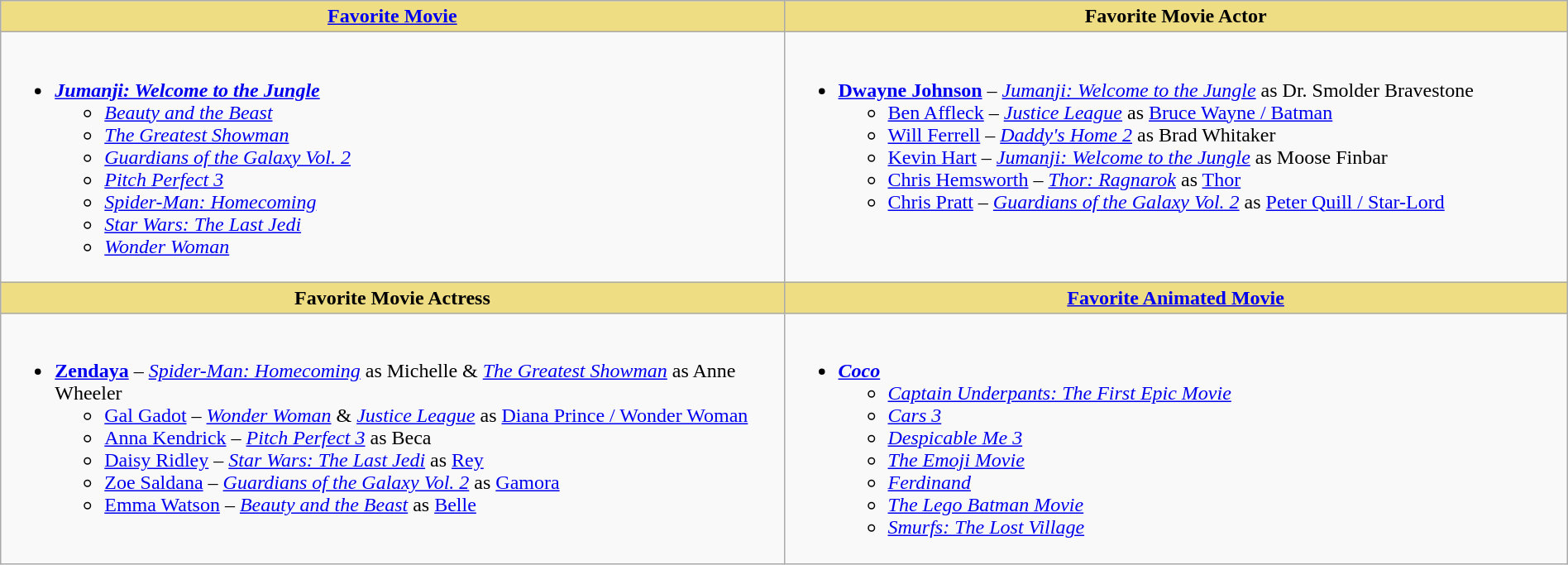<table class="wikitable" style="width:100%">
<tr>
<th style="background:#EEDD82; width:50%"><a href='#'>Favorite Movie</a></th>
<th style="background:#EEDD82; width:50%">Favorite Movie Actor</th>
</tr>
<tr>
<td valign="top"><br><ul><li><strong><em><a href='#'>Jumanji: Welcome to the Jungle</a></em></strong><ul><li><em><a href='#'>Beauty and the Beast</a></em></li><li><em><a href='#'>The Greatest Showman</a></em></li><li><em><a href='#'>Guardians of the Galaxy Vol. 2</a></em></li><li><em><a href='#'>Pitch Perfect 3</a></em></li><li><em><a href='#'>Spider-Man: Homecoming</a></em></li><li><em><a href='#'>Star Wars: The Last Jedi</a></em></li><li><em><a href='#'>Wonder Woman</a></em></li></ul></li></ul></td>
<td valign="top"><br><ul><li><strong><a href='#'>Dwayne Johnson</a></strong> – <em><a href='#'>Jumanji: Welcome to the Jungle</a></em> as Dr. Smolder Bravestone<ul><li><a href='#'>Ben Affleck</a> – <em><a href='#'>Justice League</a></em> as <a href='#'>Bruce Wayne / Batman</a></li><li><a href='#'>Will Ferrell</a> – <em><a href='#'>Daddy's Home 2</a></em> as Brad Whitaker</li><li><a href='#'>Kevin Hart</a> – <em><a href='#'>Jumanji: Welcome to the Jungle</a></em> as Moose Finbar</li><li><a href='#'>Chris Hemsworth</a> – <em><a href='#'>Thor: Ragnarok</a></em> as <a href='#'>Thor</a></li><li><a href='#'>Chris Pratt</a> – <em><a href='#'>Guardians of the Galaxy Vol. 2</a></em> as <a href='#'>Peter Quill / Star-Lord</a></li></ul></li></ul></td>
</tr>
<tr>
<th style="background:#EEDD82; width:50%">Favorite Movie Actress</th>
<th style="background:#EEDD82; width:50%"><a href='#'>Favorite Animated Movie</a></th>
</tr>
<tr>
<td valign="top"><br><ul><li><strong><a href='#'>Zendaya</a></strong> – <em><a href='#'>Spider-Man: Homecoming</a></em> as Michelle & <em><a href='#'>The Greatest Showman</a></em> as Anne Wheeler<ul><li><a href='#'>Gal Gadot</a>  – <em><a href='#'>Wonder Woman</a></em> & <em><a href='#'>Justice League</a></em> as <a href='#'>Diana Prince / Wonder Woman</a></li><li><a href='#'>Anna Kendrick</a> – <em><a href='#'>Pitch Perfect 3</a></em> as Beca</li><li><a href='#'>Daisy Ridley</a> – <em><a href='#'>Star Wars: The Last Jedi</a></em> as <a href='#'>Rey</a></li><li><a href='#'>Zoe Saldana</a> – <em><a href='#'>Guardians of the Galaxy Vol. 2</a></em> as <a href='#'>Gamora</a></li><li><a href='#'>Emma Watson</a> – <em><a href='#'>Beauty and the Beast</a></em> as <a href='#'>Belle</a></li></ul></li></ul></td>
<td valign="top"><br><ul><li><strong><em><a href='#'>Coco</a></em></strong><ul><li><em><a href='#'>Captain Underpants: The First Epic Movie</a></em></li><li><em><a href='#'>Cars 3</a></em></li><li><em><a href='#'>Despicable Me 3</a></em></li><li><em><a href='#'>The Emoji Movie</a></em></li><li><em><a href='#'>Ferdinand</a></em></li><li><em><a href='#'>The Lego Batman Movie</a></em></li><li><em><a href='#'>Smurfs: The Lost Village</a></em></li></ul></li></ul></td>
</tr>
</table>
